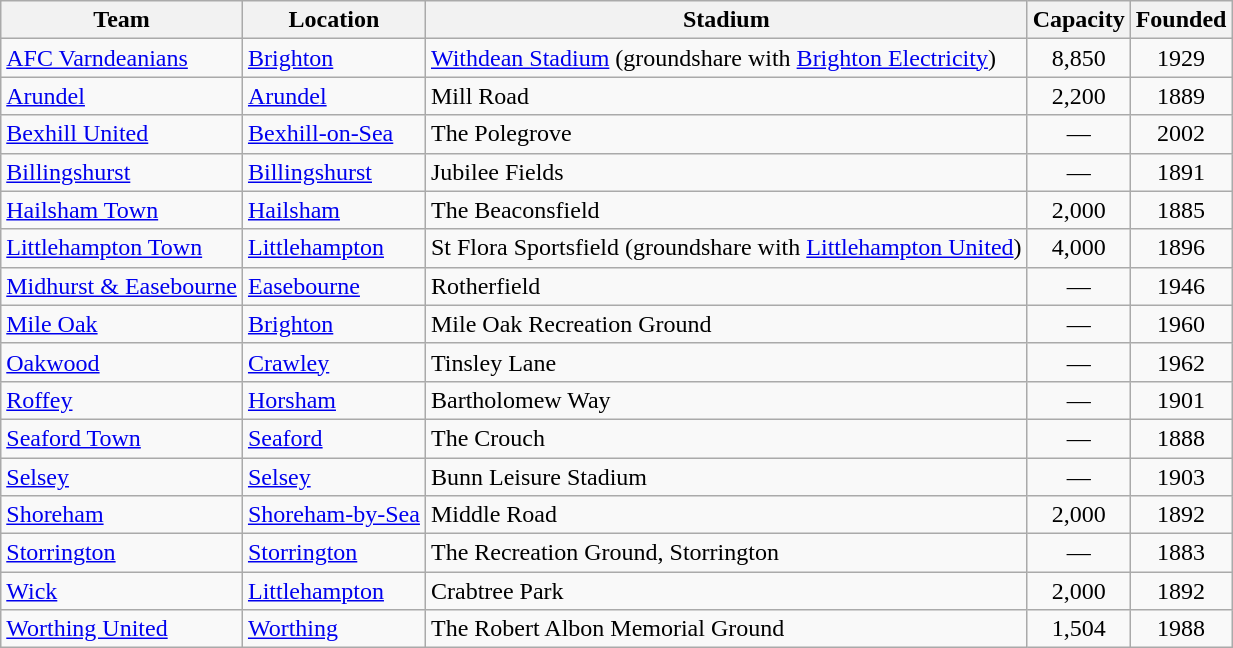<table class="wikitable sortable">
<tr>
<th>Team</th>
<th>Location</th>
<th>Stadium</th>
<th>Capacity</th>
<th>Founded</th>
</tr>
<tr>
<td><a href='#'>AFC Varndeanians</a></td>
<td><a href='#'>Brighton</a> </td>
<td><a href='#'>Withdean Stadium</a> (groundshare with <a href='#'>Brighton Electricity</a>)</td>
<td align="center">8,850</td>
<td align="center">1929</td>
</tr>
<tr>
<td><a href='#'>Arundel</a></td>
<td><a href='#'>Arundel</a></td>
<td>Mill Road</td>
<td align="center">2,200</td>
<td align="center">1889</td>
</tr>
<tr>
<td><a href='#'>Bexhill United</a></td>
<td><a href='#'>Bexhill-on-Sea</a></td>
<td>The Polegrove</td>
<td align="center">—</td>
<td align="center">2002</td>
</tr>
<tr>
<td><a href='#'>Billingshurst</a></td>
<td><a href='#'>Billingshurst</a></td>
<td>Jubilee Fields</td>
<td align="center">—</td>
<td align="center">1891</td>
</tr>
<tr>
<td><a href='#'>Hailsham Town</a></td>
<td><a href='#'>Hailsham</a></td>
<td>The Beaconsfield</td>
<td align="center">2,000</td>
<td align="center">1885</td>
</tr>
<tr>
<td><a href='#'>Littlehampton Town</a></td>
<td><a href='#'>Littlehampton</a></td>
<td>St Flora Sportsfield (groundshare with <a href='#'>Littlehampton United</a>)</td>
<td align="center">4,000</td>
<td align="center">1896</td>
</tr>
<tr>
<td><a href='#'>Midhurst & Easebourne</a></td>
<td><a href='#'>Easebourne</a></td>
<td>Rotherfield</td>
<td align="center">—</td>
<td align="center">1946</td>
</tr>
<tr>
<td><a href='#'>Mile Oak</a></td>
<td><a href='#'>Brighton</a> </td>
<td>Mile Oak Recreation Ground</td>
<td align="center">—</td>
<td align="center">1960</td>
</tr>
<tr>
<td><a href='#'>Oakwood</a></td>
<td><a href='#'>Crawley</a> </td>
<td>Tinsley Lane</td>
<td align="center">—</td>
<td align="center">1962</td>
</tr>
<tr>
<td><a href='#'>Roffey</a></td>
<td><a href='#'>Horsham</a> </td>
<td>Bartholomew Way</td>
<td align="center">—</td>
<td align="center">1901</td>
</tr>
<tr>
<td><a href='#'>Seaford Town</a></td>
<td><a href='#'>Seaford</a></td>
<td>The Crouch</td>
<td align="center">—</td>
<td align="center">1888</td>
</tr>
<tr>
<td><a href='#'>Selsey</a></td>
<td><a href='#'>Selsey</a></td>
<td>Bunn Leisure Stadium</td>
<td align="center">—</td>
<td align="center">1903</td>
</tr>
<tr>
<td><a href='#'>Shoreham</a></td>
<td><a href='#'>Shoreham-by-Sea</a></td>
<td>Middle Road</td>
<td align="center">2,000</td>
<td align="center">1892</td>
</tr>
<tr>
<td><a href='#'>Storrington</a></td>
<td><a href='#'>Storrington</a></td>
<td>The Recreation Ground, Storrington</td>
<td align="center">—</td>
<td align="center">1883</td>
</tr>
<tr>
<td><a href='#'>Wick</a></td>
<td><a href='#'>Littlehampton</a> </td>
<td>Crabtree Park</td>
<td align="center">2,000</td>
<td align="center">1892</td>
</tr>
<tr>
<td><a href='#'>Worthing United</a></td>
<td><a href='#'>Worthing</a> </td>
<td>The Robert Albon Memorial Ground</td>
<td align="center">1,504</td>
<td align="center">1988</td>
</tr>
</table>
